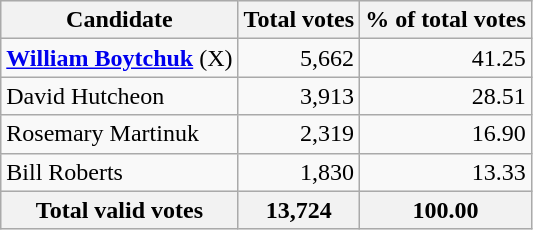<table class="wikitable sortable">
<tr bgcolor="#EEEEEE">
<th align="left">Candidate</th>
<th align="right">Total votes</th>
<th align="right">% of total votes</th>
</tr>
<tr>
<td align="left"><strong><a href='#'>William Boytchuk</a></strong> (X)</td>
<td align="right">5,662</td>
<td align="right">41.25</td>
</tr>
<tr>
<td align="left">David Hutcheon</td>
<td align="right">3,913</td>
<td align="right">28.51</td>
</tr>
<tr>
<td align="left">Rosemary Martinuk</td>
<td align="right">2,319</td>
<td align="right">16.90</td>
</tr>
<tr>
<td align="left">Bill Roberts</td>
<td align="right">1,830</td>
<td align="right">13.33</td>
</tr>
<tr bgcolor="#EEEEEE">
<th align="left">Total valid votes</th>
<th align="right">13,724</th>
<th align="right">100.00</th>
</tr>
</table>
